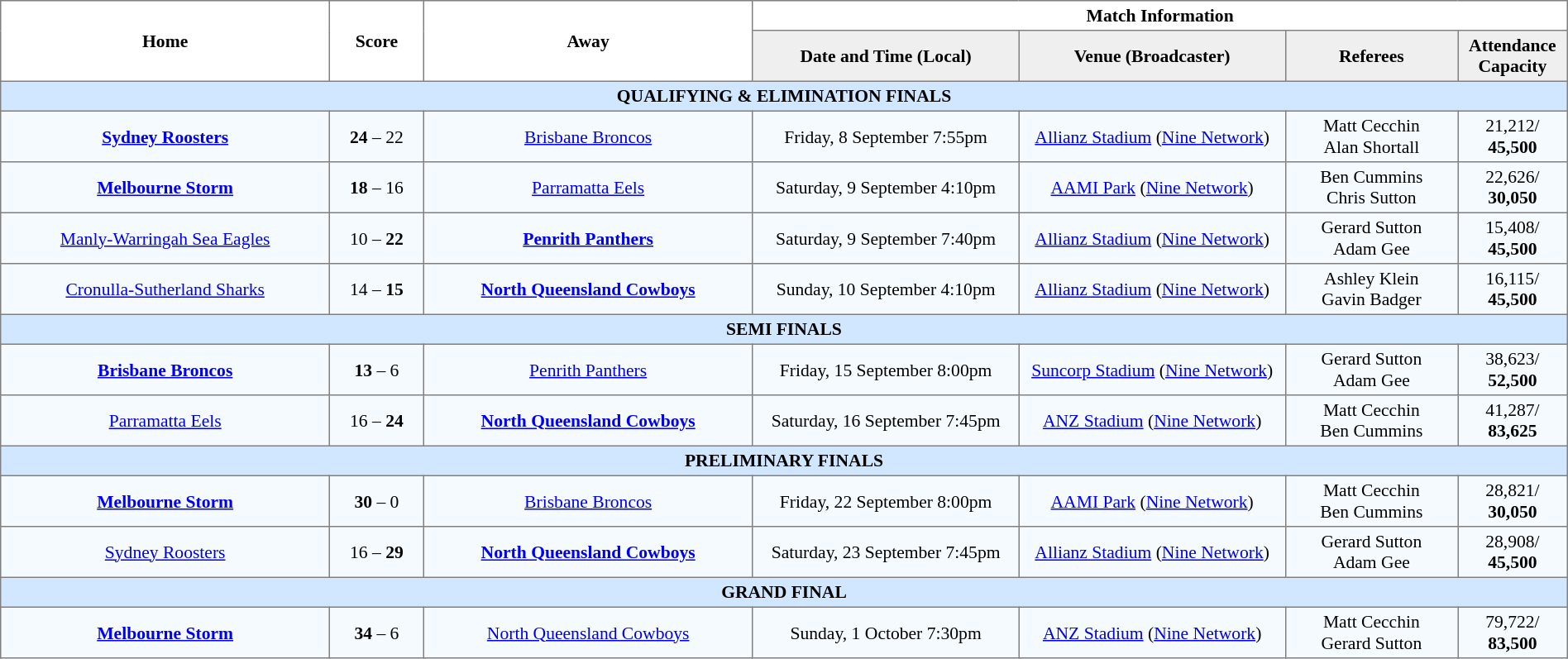<table border="1" cellpadding="3" cellspacing="0" style="border-collapse:collapse; font-size:90%; text-align:center; width:100%;">
<tr>
<th rowspan="2" style="width:21%;">Home</th>
<th rowspan="2" style="width:6%;">Score</th>
<th rowspan="2" style="width:21%;">Away</th>
<th colspan="6">Match Information</th>
</tr>
<tr style="background:#efefef;">
<th width="17%">Date and Time (Local)</th>
<th width="17%">Venue (Broadcaster)</th>
<th width="11%">Referees</th>
<th width="7%">Attendance <strong>Capacity</strong></th>
</tr>
<tr style="background:#d0e7ff;">
<td colspan="7"><strong>QUALIFYING & ELIMINATION FINALS</strong></td>
</tr>
<tr style="background:#f5faff;">
<td> <strong><a href='#'>Sydney Roosters</a></strong></td>
<td><strong>24</strong> – 22 </td>
<td> <a href='#'>Brisbane Broncos</a></td>
<td>Friday, 8 September 7:55pm</td>
<td><a href='#'>Allianz Stadium</a> (<a href='#'>Nine Network</a>)</td>
<td>Matt Cecchin<br>Alan Shortall</td>
<td>21,212/ <strong>45,500</strong></td>
</tr>
<tr style="background:#f5faff;">
<td> <strong><a href='#'>Melbourne Storm</a></strong></td>
<td><strong>18</strong> – 16 </td>
<td> <a href='#'>Parramatta Eels</a></td>
<td>Saturday, 9 September 4:10pm</td>
<td><a href='#'>AAMI Park</a> (<a href='#'>Nine Network</a>)</td>
<td>Ben Cummins<br>Chris Sutton</td>
<td>22,626/ <strong>30,050</strong></td>
</tr>
<tr style="background:#f5faff;">
<td> <a href='#'>Manly-Warringah Sea Eagles</a></td>
<td>10 – <strong>22</strong> </td>
<td> <strong><a href='#'>Penrith Panthers</a></strong></td>
<td>Saturday, 9 September 7:40pm</td>
<td><a href='#'>Allianz Stadium</a> (<a href='#'>Nine Network</a>)</td>
<td>Gerard Sutton<br>Adam Gee</td>
<td>15,408/ <strong>45,500</strong></td>
</tr>
<tr style="background:#f5faff;">
<td> <a href='#'>Cronulla-Sutherland Sharks</a></td>
<td>14 – <strong>15</strong> </td>
<td><strong> <a href='#'>North Queensland Cowboys</a></strong></td>
<td>Sunday, 10 September 4:10pm</td>
<td><a href='#'>Allianz Stadium</a> (<a href='#'>Nine Network</a>)</td>
<td>Ashley Klein<br>Gavin Badger</td>
<td>16,115/ <strong>45,500</strong></td>
</tr>
<tr style="background:#d0e7ff;">
<td colspan="7"><strong>SEMI FINALS</strong></td>
</tr>
<tr style="background:#f5faff;">
<td><strong> <a href='#'>Brisbane Broncos</a></strong></td>
<td><strong>13</strong> – 6 </td>
<td> <a href='#'>Penrith Panthers</a></td>
<td>Friday, 15 September 8:00pm</td>
<td><a href='#'>Suncorp Stadium</a> (<a href='#'>Nine Network</a>)</td>
<td>Gerard Sutton<br>Adam Gee</td>
<td>38,623/ <strong>52,500</strong></td>
</tr>
<tr style="background:#f5faff;">
<td> <a href='#'>Parramatta Eels</a></td>
<td>16 – <strong>24</strong> </td>
<td><strong> <a href='#'>North Queensland Cowboys</a></strong></td>
<td>Saturday, 16 September 7:45pm</td>
<td><a href='#'>ANZ Stadium</a> (<a href='#'>Nine Network</a>)</td>
<td>Matt Cecchin<br>Ben Cummins</td>
<td>41,287/ <strong>83,625</strong></td>
</tr>
<tr style="background:#d0e7ff;">
<td colspan="7"><strong>PRELIMINARY FINALS</strong></td>
</tr>
<tr style="background:#f5faff;">
<td><strong> <a href='#'>Melbourne Storm</a></strong></td>
<td><strong>30</strong> – 0 </td>
<td><strong></strong> <a href='#'>Brisbane Broncos</a></td>
<td>Friday, 22 September 8:00pm</td>
<td><a href='#'>AAMI Park</a> (<a href='#'>Nine Network</a>)</td>
<td>Matt Cecchin<br>Ben Cummins</td>
<td>28,821/ <strong>30,050</strong></td>
</tr>
<tr style="background:#f5faff;">
<td> <a href='#'>Sydney Roosters</a></td>
<td>16 – <strong>29</strong> </td>
<td><strong> <a href='#'>North Queensland Cowboys</a></strong></td>
<td>Saturday, 23 September 7:45pm</td>
<td><a href='#'>Allianz Stadium</a> (<a href='#'>Nine Network</a>)</td>
<td>Gerard Sutton<br>Adam Gee</td>
<td>28,908/ <strong>45,500</strong></td>
</tr>
<tr style="background:#d0e7ff;">
<td colspan="7"><strong>GRAND FINAL</strong></td>
</tr>
<tr style="background:#f5faff;">
<td> <strong><a href='#'>Melbourne Storm</a></strong></td>
<td><strong>34</strong> – 6 </td>
<td> <a href='#'>North Queensland Cowboys</a></td>
<td>Sunday, 1 October 7:30pm</td>
<td><a href='#'>ANZ Stadium</a> (<a href='#'>Nine Network</a>)</td>
<td>Matt Cecchin<br>Gerard Sutton</td>
<td>79,722/ <strong>83,500</strong></td>
</tr>
</table>
